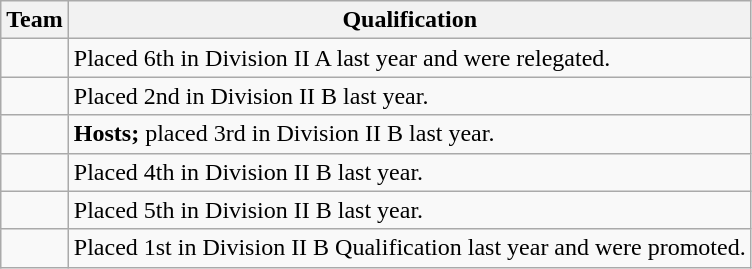<table class="wikitable">
<tr>
<th>Team</th>
<th>Qualification</th>
</tr>
<tr>
<td></td>
<td>Placed 6th in Division II A last year and were relegated.</td>
</tr>
<tr>
<td></td>
<td>Placed 2nd in Division II B last year.</td>
</tr>
<tr>
<td></td>
<td><strong>Hosts;</strong> placed 3rd in Division II B last year.</td>
</tr>
<tr>
<td></td>
<td>Placed 4th in Division II B last year.</td>
</tr>
<tr>
<td></td>
<td>Placed 5th in Division II B last year.</td>
</tr>
<tr>
<td></td>
<td>Placed 1st in Division II B Qualification last year and were promoted.</td>
</tr>
</table>
